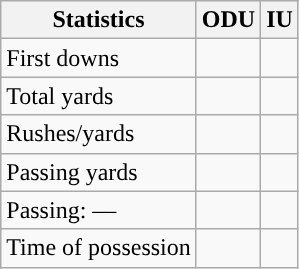<table class="wikitable" style="float:left">
<tr>
<th>Statistics</th>
<th>ODU</th>
<th>IU</th>
</tr>
<tr>
<td>First downs</td>
<td></td>
<td></td>
</tr>
<tr>
<td>Total yards</td>
<td></td>
<td></td>
</tr>
<tr>
<td>Rushes/yards</td>
<td></td>
<td></td>
</tr>
<tr>
<td>Passing yards</td>
<td></td>
<td></td>
</tr>
<tr>
<td>Passing: ––</td>
<td></td>
<td></td>
</tr>
<tr>
<td>Time of possession</td>
<td></td>
<td></td>
</tr>
</table>
